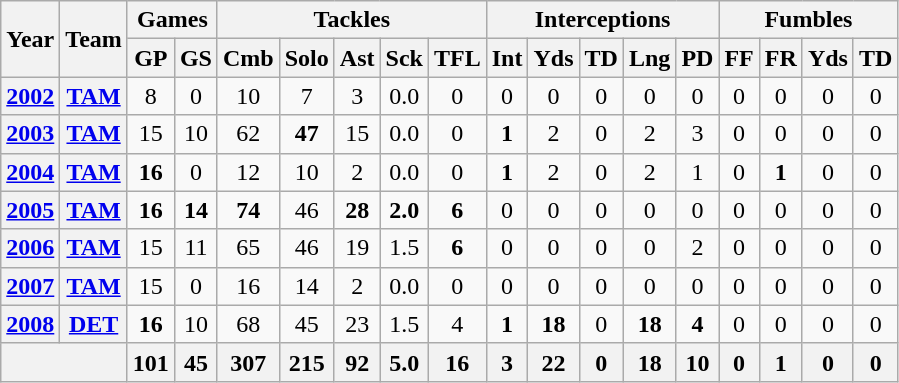<table class="wikitable" style="text-align:center">
<tr>
<th rowspan="2">Year</th>
<th rowspan="2">Team</th>
<th colspan="2">Games</th>
<th colspan="5">Tackles</th>
<th colspan="5">Interceptions</th>
<th colspan="4">Fumbles</th>
</tr>
<tr>
<th>GP</th>
<th>GS</th>
<th>Cmb</th>
<th>Solo</th>
<th>Ast</th>
<th>Sck</th>
<th>TFL</th>
<th>Int</th>
<th>Yds</th>
<th>TD</th>
<th>Lng</th>
<th>PD</th>
<th>FF</th>
<th>FR</th>
<th>Yds</th>
<th>TD</th>
</tr>
<tr>
<th><a href='#'>2002</a></th>
<th><a href='#'>TAM</a></th>
<td>8</td>
<td>0</td>
<td>10</td>
<td>7</td>
<td>3</td>
<td>0.0</td>
<td>0</td>
<td>0</td>
<td>0</td>
<td>0</td>
<td>0</td>
<td>0</td>
<td>0</td>
<td>0</td>
<td>0</td>
<td>0</td>
</tr>
<tr>
<th><a href='#'>2003</a></th>
<th><a href='#'>TAM</a></th>
<td>15</td>
<td>10</td>
<td>62</td>
<td><strong>47</strong></td>
<td>15</td>
<td>0.0</td>
<td>0</td>
<td><strong>1</strong></td>
<td>2</td>
<td>0</td>
<td>2</td>
<td>3</td>
<td>0</td>
<td>0</td>
<td>0</td>
<td>0</td>
</tr>
<tr>
<th><a href='#'>2004</a></th>
<th><a href='#'>TAM</a></th>
<td><strong>16</strong></td>
<td>0</td>
<td>12</td>
<td>10</td>
<td>2</td>
<td>0.0</td>
<td>0</td>
<td><strong>1</strong></td>
<td>2</td>
<td>0</td>
<td>2</td>
<td>1</td>
<td>0</td>
<td><strong>1</strong></td>
<td>0</td>
<td>0</td>
</tr>
<tr>
<th><a href='#'>2005</a></th>
<th><a href='#'>TAM</a></th>
<td><strong>16</strong></td>
<td><strong>14</strong></td>
<td><strong>74</strong></td>
<td>46</td>
<td><strong>28</strong></td>
<td><strong>2.0</strong></td>
<td><strong>6</strong></td>
<td>0</td>
<td>0</td>
<td>0</td>
<td>0</td>
<td>0</td>
<td>0</td>
<td>0</td>
<td>0</td>
<td>0</td>
</tr>
<tr>
<th><a href='#'>2006</a></th>
<th><a href='#'>TAM</a></th>
<td>15</td>
<td>11</td>
<td>65</td>
<td>46</td>
<td>19</td>
<td>1.5</td>
<td><strong>6</strong></td>
<td>0</td>
<td>0</td>
<td>0</td>
<td>0</td>
<td>2</td>
<td>0</td>
<td>0</td>
<td>0</td>
<td>0</td>
</tr>
<tr>
<th><a href='#'>2007</a></th>
<th><a href='#'>TAM</a></th>
<td>15</td>
<td>0</td>
<td>16</td>
<td>14</td>
<td>2</td>
<td>0.0</td>
<td>0</td>
<td>0</td>
<td>0</td>
<td>0</td>
<td>0</td>
<td>0</td>
<td>0</td>
<td>0</td>
<td>0</td>
<td>0</td>
</tr>
<tr>
<th><a href='#'>2008</a></th>
<th><a href='#'>DET</a></th>
<td><strong>16</strong></td>
<td>10</td>
<td>68</td>
<td>45</td>
<td>23</td>
<td>1.5</td>
<td>4</td>
<td><strong>1</strong></td>
<td><strong>18</strong></td>
<td>0</td>
<td><strong>18</strong></td>
<td><strong>4</strong></td>
<td>0</td>
<td>0</td>
<td>0</td>
<td>0</td>
</tr>
<tr>
<th colspan="2"></th>
<th>101</th>
<th>45</th>
<th>307</th>
<th>215</th>
<th>92</th>
<th>5.0</th>
<th>16</th>
<th>3</th>
<th>22</th>
<th>0</th>
<th>18</th>
<th>10</th>
<th>0</th>
<th>1</th>
<th>0</th>
<th>0</th>
</tr>
</table>
